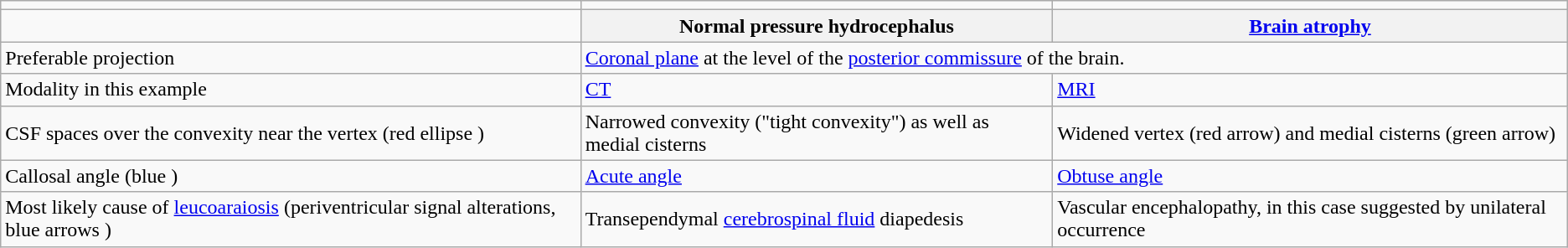<table class="wikitable">
<tr>
<td></td>
<td align="center"></td>
<td align="center"></td>
</tr>
<tr>
<td></td>
<th>Normal pressure hydrocephalus</th>
<th><a href='#'>Brain atrophy</a></th>
</tr>
<tr>
<td>Preferable projection</td>
<td colspan=2><a href='#'>Coronal plane</a> at the level of the <a href='#'>posterior commissure</a> of the brain.</td>
</tr>
<tr>
<td>Modality in this example</td>
<td><a href='#'>CT</a></td>
<td><a href='#'>MRI</a></td>
</tr>
<tr>
<td>CSF spaces over the convexity near the vertex (red ellipse )</td>
<td>Narrowed convexity ("tight convexity") as well as medial cisterns</td>
<td>Widened vertex (red arrow) and medial cisterns (green arrow)</td>
</tr>
<tr>
<td>Callosal angle (blue )</td>
<td><a href='#'>Acute angle</a></td>
<td><a href='#'>Obtuse angle</a></td>
</tr>
<tr>
<td>Most likely cause of <a href='#'>leucoaraiosis</a> (periventricular signal alterations, blue arrows )</td>
<td>Transependymal <a href='#'>cerebrospinal fluid</a> diapedesis</td>
<td>Vascular encephalopathy, in this case suggested by unilateral occurrence</td>
</tr>
</table>
